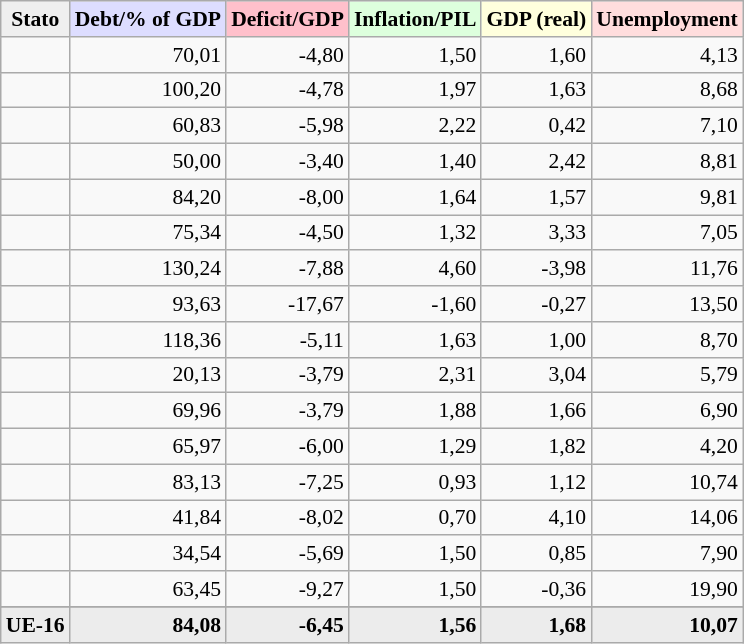<table class="wikitable sortable" style="font-size:90%;">
<tr>
<th style="background:#efefef;">Stato</th>
<th style="background:#ddddff;">Debt/% of GDP</th>
<th style="background:#ffc0cb;">Deficit/GDP</th>
<th style="background:#ddffdd;">Inflation/PIL</th>
<th style="background:#ffffdd">GDP (real)</th>
<th style="background:#ffdddd">Unemployment</th>
</tr>
<tr>
<td></td>
<td align=right>70,01</td>
<td align=right>-4,80</td>
<td align=right>1,50</td>
<td align=right>1,60</td>
<td align=right>4,13</td>
</tr>
<tr>
<td></td>
<td align=right>100,20</td>
<td align=right>-4,78</td>
<td align=right>1,97</td>
<td align=right>1,63</td>
<td align=right>8,68</td>
</tr>
<tr>
<td></td>
<td align=right>60,83</td>
<td align=right>-5,98</td>
<td align=right>2,22</td>
<td align=right>0,42</td>
<td align=right>7,10</td>
</tr>
<tr>
<td></td>
<td align=right>50,00</td>
<td align=right>-3,40</td>
<td align=right>1,40</td>
<td align=right>2,42</td>
<td align=right>8,81</td>
</tr>
<tr>
<td></td>
<td align=right>84,20</td>
<td align=right>-8,00</td>
<td align=right>1,64</td>
<td align=right>1,57</td>
<td align=right>9,81</td>
</tr>
<tr>
<td></td>
<td align=right>75,34</td>
<td align=right>-4,50</td>
<td align=right>1,32</td>
<td align=right>3,33</td>
<td align=right>7,05</td>
</tr>
<tr>
<td></td>
<td align=right>130,24</td>
<td align=right>-7,88</td>
<td align=right>4,60</td>
<td align=right>-3,98</td>
<td align=right>11,76</td>
</tr>
<tr>
<td></td>
<td align=right>93,63</td>
<td align=right>-17,67</td>
<td align=right>-1,60</td>
<td align=right>-0,27</td>
<td align=right>13,50</td>
</tr>
<tr>
<td></td>
<td align=right>118,36</td>
<td align=right>-5,11</td>
<td align=right>1,63</td>
<td align=right>1,00</td>
<td align=right>8,70</td>
</tr>
<tr>
<td></td>
<td align=right>20,13</td>
<td align=right>-3,79</td>
<td align=right>2,31</td>
<td align=right>3,04</td>
<td align=right>5,79</td>
</tr>
<tr>
<td></td>
<td align=right>69,96</td>
<td align=right>-3,79</td>
<td align=right>1,88</td>
<td align=right>1,66</td>
<td align=right>6,90</td>
</tr>
<tr>
<td></td>
<td align=right>65,97</td>
<td align=right>-6,00</td>
<td align=right>1,29</td>
<td align=right>1,82</td>
<td align=right>4,20</td>
</tr>
<tr>
<td></td>
<td align=right>83,13</td>
<td align=right>-7,25</td>
<td align=right>0,93</td>
<td align=right>1,12</td>
<td align=right>10,74</td>
</tr>
<tr>
<td></td>
<td align=right>41,84</td>
<td align=right>-8,02</td>
<td align=right>0,70</td>
<td align=right>4,10</td>
<td align=right>14,06</td>
</tr>
<tr>
<td></td>
<td align=right>34,54</td>
<td align=right>-5,69</td>
<td align=right>1,50</td>
<td align=right>0,85</td>
<td align=right>7,90</td>
</tr>
<tr>
<td></td>
<td align=right>63,45</td>
<td align=right>-9,27</td>
<td align=right>1,50</td>
<td align=right>-0,36</td>
<td align=right>19,90</td>
</tr>
<tr>
</tr>
<tr bgcolor="#ececec">
<td><strong>UE-16</strong></td>
<td align=right><strong>84,08</strong></td>
<td align=right><strong>-6,45</strong></td>
<td align=right><strong>1,56</strong></td>
<td align=right><strong>1,68</strong></td>
<td align=right><strong>10,07</strong></td>
</tr>
</table>
